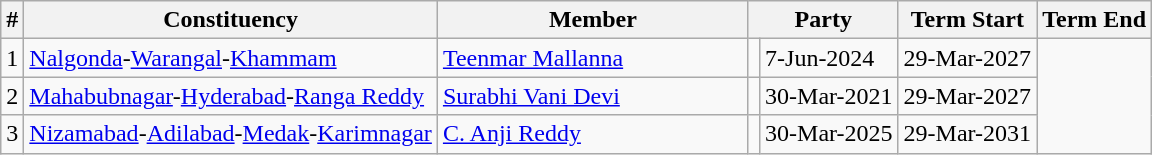<table class="wikitable sortable">
<tr>
<th>#</th>
<th>Constituency</th>
<th style="width:200px">Member</th>
<th colspan="2">Party</th>
<th>Term Start</th>
<th>Term End</th>
</tr>
<tr>
<td>1</td>
<td><a href='#'>Nalgonda</a>-<a href='#'>Warangal</a>-<a href='#'>Khammam</a></td>
<td><a href='#'>Teenmar Mallanna</a></td>
<td></td>
<td>7-Jun-2024</td>
<td>29-Mar-2027</td>
</tr>
<tr>
<td>2</td>
<td><a href='#'>Mahabubnagar</a>-<a href='#'>Hyderabad</a>-<a href='#'>Ranga Reddy</a></td>
<td><a href='#'>Surabhi Vani Devi</a></td>
<td></td>
<td>30-Mar-2021</td>
<td>29-Mar-2027</td>
</tr>
<tr>
<td>3</td>
<td><a href='#'>Nizamabad</a>-<a href='#'>Adilabad</a>-<a href='#'>Medak</a>-<a href='#'>Karimnagar</a></td>
<td><a href='#'>C. Anji Reddy</a></td>
<td></td>
<td>30-Mar-2025</td>
<td>29-Mar-2031</td>
</tr>
</table>
